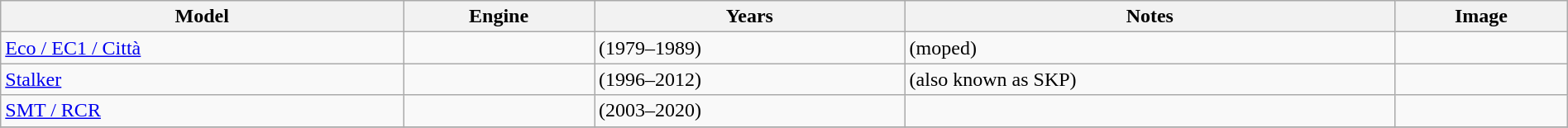<table class="wikitable sortable" style="width:100%">
<tr>
<th>Model</th>
<th>Engine</th>
<th>Years</th>
<th>Notes</th>
<th>Image</th>
</tr>
<tr>
<td><a href='#'>Eco / EC1 / Città</a></td>
<td></td>
<td>(1979–1989)</td>
<td>(moped)</td>
<td></td>
</tr>
<tr>
<td><a href='#'>Stalker</a></td>
<td></td>
<td>(1996–2012)</td>
<td>(also known as SKP)</td>
<td></td>
</tr>
<tr>
<td><a href='#'>SMT / RCR</a></td>
<td></td>
<td>(2003–2020)</td>
<td></td>
<td> </td>
</tr>
<tr>
</tr>
</table>
